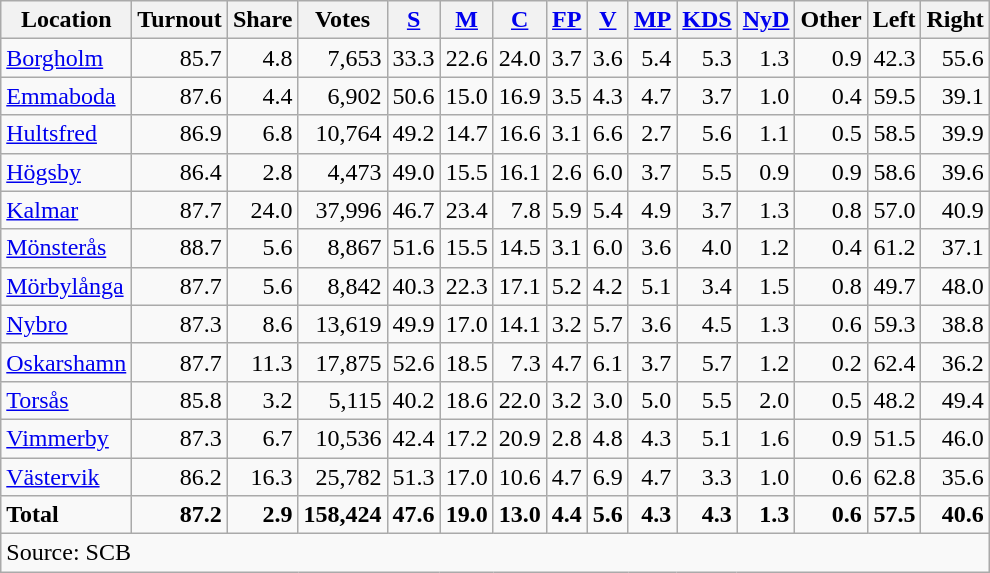<table class="wikitable sortable" style=text-align:right>
<tr>
<th>Location</th>
<th>Turnout</th>
<th>Share</th>
<th>Votes</th>
<th><a href='#'>S</a></th>
<th><a href='#'>M</a></th>
<th><a href='#'>C</a></th>
<th><a href='#'>FP</a></th>
<th><a href='#'>V</a></th>
<th><a href='#'>MP</a></th>
<th><a href='#'>KDS</a></th>
<th><a href='#'>NyD</a></th>
<th>Other</th>
<th>Left</th>
<th>Right</th>
</tr>
<tr>
<td align=left><a href='#'>Borgholm</a></td>
<td>85.7</td>
<td>4.8</td>
<td>7,653</td>
<td>33.3</td>
<td>22.6</td>
<td>24.0</td>
<td>3.7</td>
<td>3.6</td>
<td>5.4</td>
<td>5.3</td>
<td>1.3</td>
<td>0.9</td>
<td>42.3</td>
<td>55.6</td>
</tr>
<tr>
<td align=left><a href='#'>Emmaboda</a></td>
<td>87.6</td>
<td>4.4</td>
<td>6,902</td>
<td>50.6</td>
<td>15.0</td>
<td>16.9</td>
<td>3.5</td>
<td>4.3</td>
<td>4.7</td>
<td>3.7</td>
<td>1.0</td>
<td>0.4</td>
<td>59.5</td>
<td>39.1</td>
</tr>
<tr>
<td align=left><a href='#'>Hultsfred</a></td>
<td>86.9</td>
<td>6.8</td>
<td>10,764</td>
<td>49.2</td>
<td>14.7</td>
<td>16.6</td>
<td>3.1</td>
<td>6.6</td>
<td>2.7</td>
<td>5.6</td>
<td>1.1</td>
<td>0.5</td>
<td>58.5</td>
<td>39.9</td>
</tr>
<tr>
<td align=left><a href='#'>Högsby</a></td>
<td>86.4</td>
<td>2.8</td>
<td>4,473</td>
<td>49.0</td>
<td>15.5</td>
<td>16.1</td>
<td>2.6</td>
<td>6.0</td>
<td>3.7</td>
<td>5.5</td>
<td>0.9</td>
<td>0.9</td>
<td>58.6</td>
<td>39.6</td>
</tr>
<tr>
<td align=left><a href='#'>Kalmar</a></td>
<td>87.7</td>
<td>24.0</td>
<td>37,996</td>
<td>46.7</td>
<td>23.4</td>
<td>7.8</td>
<td>5.9</td>
<td>5.4</td>
<td>4.9</td>
<td>3.7</td>
<td>1.3</td>
<td>0.8</td>
<td>57.0</td>
<td>40.9</td>
</tr>
<tr>
<td align=left><a href='#'>Mönsterås</a></td>
<td>88.7</td>
<td>5.6</td>
<td>8,867</td>
<td>51.6</td>
<td>15.5</td>
<td>14.5</td>
<td>3.1</td>
<td>6.0</td>
<td>3.6</td>
<td>4.0</td>
<td>1.2</td>
<td>0.4</td>
<td>61.2</td>
<td>37.1</td>
</tr>
<tr>
<td align=left><a href='#'>Mörbylånga</a></td>
<td>87.7</td>
<td>5.6</td>
<td>8,842</td>
<td>40.3</td>
<td>22.3</td>
<td>17.1</td>
<td>5.2</td>
<td>4.2</td>
<td>5.1</td>
<td>3.4</td>
<td>1.5</td>
<td>0.8</td>
<td>49.7</td>
<td>48.0</td>
</tr>
<tr>
<td align=left><a href='#'>Nybro</a></td>
<td>87.3</td>
<td>8.6</td>
<td>13,619</td>
<td>49.9</td>
<td>17.0</td>
<td>14.1</td>
<td>3.2</td>
<td>5.7</td>
<td>3.6</td>
<td>4.5</td>
<td>1.3</td>
<td>0.6</td>
<td>59.3</td>
<td>38.8</td>
</tr>
<tr>
<td align=left><a href='#'>Oskarshamn</a></td>
<td>87.7</td>
<td>11.3</td>
<td>17,875</td>
<td>52.6</td>
<td>18.5</td>
<td>7.3</td>
<td>4.7</td>
<td>6.1</td>
<td>3.7</td>
<td>5.7</td>
<td>1.2</td>
<td>0.2</td>
<td>62.4</td>
<td>36.2</td>
</tr>
<tr>
<td align=left><a href='#'>Torsås</a></td>
<td>85.8</td>
<td>3.2</td>
<td>5,115</td>
<td>40.2</td>
<td>18.6</td>
<td>22.0</td>
<td>3.2</td>
<td>3.0</td>
<td>5.0</td>
<td>5.5</td>
<td>2.0</td>
<td>0.5</td>
<td>48.2</td>
<td>49.4</td>
</tr>
<tr>
<td align=left><a href='#'>Vimmerby</a></td>
<td>87.3</td>
<td>6.7</td>
<td>10,536</td>
<td>42.4</td>
<td>17.2</td>
<td>20.9</td>
<td>2.8</td>
<td>4.8</td>
<td>4.3</td>
<td>5.1</td>
<td>1.6</td>
<td>0.9</td>
<td>51.5</td>
<td>46.0</td>
</tr>
<tr>
<td align=left><a href='#'>Västervik</a></td>
<td>86.2</td>
<td>16.3</td>
<td>25,782</td>
<td>51.3</td>
<td>17.0</td>
<td>10.6</td>
<td>4.7</td>
<td>6.9</td>
<td>4.7</td>
<td>3.3</td>
<td>1.0</td>
<td>0.6</td>
<td>62.8</td>
<td>35.6</td>
</tr>
<tr>
<td align=left><strong>Total</strong></td>
<td><strong>87.2</strong></td>
<td><strong>2.9</strong></td>
<td><strong>158,424</strong></td>
<td><strong>47.6</strong></td>
<td><strong>19.0</strong></td>
<td><strong>13.0</strong></td>
<td><strong>4.4</strong></td>
<td><strong>5.6</strong></td>
<td><strong>4.3</strong></td>
<td><strong>4.3</strong></td>
<td><strong>1.3</strong></td>
<td><strong>0.6</strong></td>
<td><strong>57.5</strong></td>
<td><strong>40.6</strong></td>
</tr>
<tr>
<td align=left colspan=15>Source: SCB </td>
</tr>
</table>
